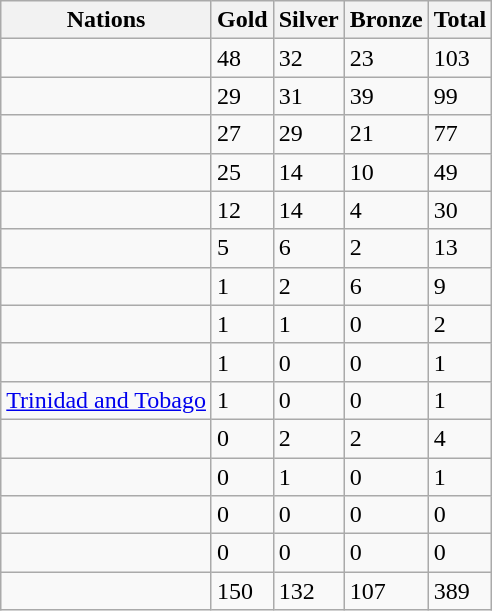<table class="wikitable">
<tr>
<th>Nations</th>
<th>Gold</th>
<th>Silver</th>
<th>Bronze</th>
<th>Total</th>
</tr>
<tr>
<td></td>
<td>48</td>
<td>32</td>
<td>23</td>
<td>103</td>
</tr>
<tr>
<td></td>
<td>29</td>
<td>31</td>
<td>39</td>
<td>99</td>
</tr>
<tr>
<td></td>
<td>27</td>
<td>29</td>
<td>21</td>
<td>77</td>
</tr>
<tr>
<td></td>
<td>25</td>
<td>14</td>
<td>10</td>
<td>49</td>
</tr>
<tr>
<td></td>
<td>12</td>
<td>14</td>
<td>4</td>
<td>30</td>
</tr>
<tr>
<td></td>
<td>5</td>
<td>6</td>
<td>2</td>
<td>13</td>
</tr>
<tr>
<td></td>
<td>1</td>
<td>2</td>
<td>6</td>
<td>9</td>
</tr>
<tr>
<td></td>
<td>1</td>
<td>1</td>
<td>0</td>
<td>2</td>
</tr>
<tr>
<td></td>
<td>1</td>
<td>0</td>
<td>0</td>
<td>1</td>
</tr>
<tr>
<td> <a href='#'>Trinidad and Tobago</a></td>
<td>1</td>
<td>0</td>
<td>0</td>
<td>1</td>
</tr>
<tr>
<td></td>
<td>0</td>
<td>2</td>
<td>2</td>
<td>4</td>
</tr>
<tr>
<td></td>
<td>0</td>
<td>1</td>
<td>0</td>
<td>1</td>
</tr>
<tr>
<td></td>
<td>0</td>
<td>0</td>
<td>0</td>
<td>0</td>
</tr>
<tr>
<td></td>
<td>0</td>
<td>0</td>
<td>0</td>
<td>0</td>
</tr>
<tr>
<td></td>
<td>150</td>
<td>132</td>
<td>107</td>
<td>389</td>
</tr>
</table>
